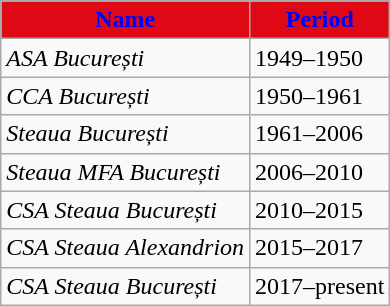<table class="wikitable" style="text-align: left">
<tr>
<th style="color:blue; background:#DF0915">Name</th>
<th style="color:blue; background:#DF0915">Period</th>
</tr>
<tr>
<td align=left><em>ASA București</em></td>
<td>1949–1950</td>
</tr>
<tr>
<td align=left><em>CCA București</em></td>
<td>1950–1961</td>
</tr>
<tr>
<td align=left><em>Steaua București</em></td>
<td>1961–2006</td>
</tr>
<tr>
<td align=left><em>Steaua MFA București</em></td>
<td>2006–2010</td>
</tr>
<tr>
<td align=left><em>CSA Steaua București</em></td>
<td>2010–2015</td>
</tr>
<tr>
<td align=left><em>CSA Steaua Alexandrion</em></td>
<td>2015–2017</td>
</tr>
<tr>
<td align=left><em>CSA Steaua București</em></td>
<td>2017–present</td>
</tr>
</table>
